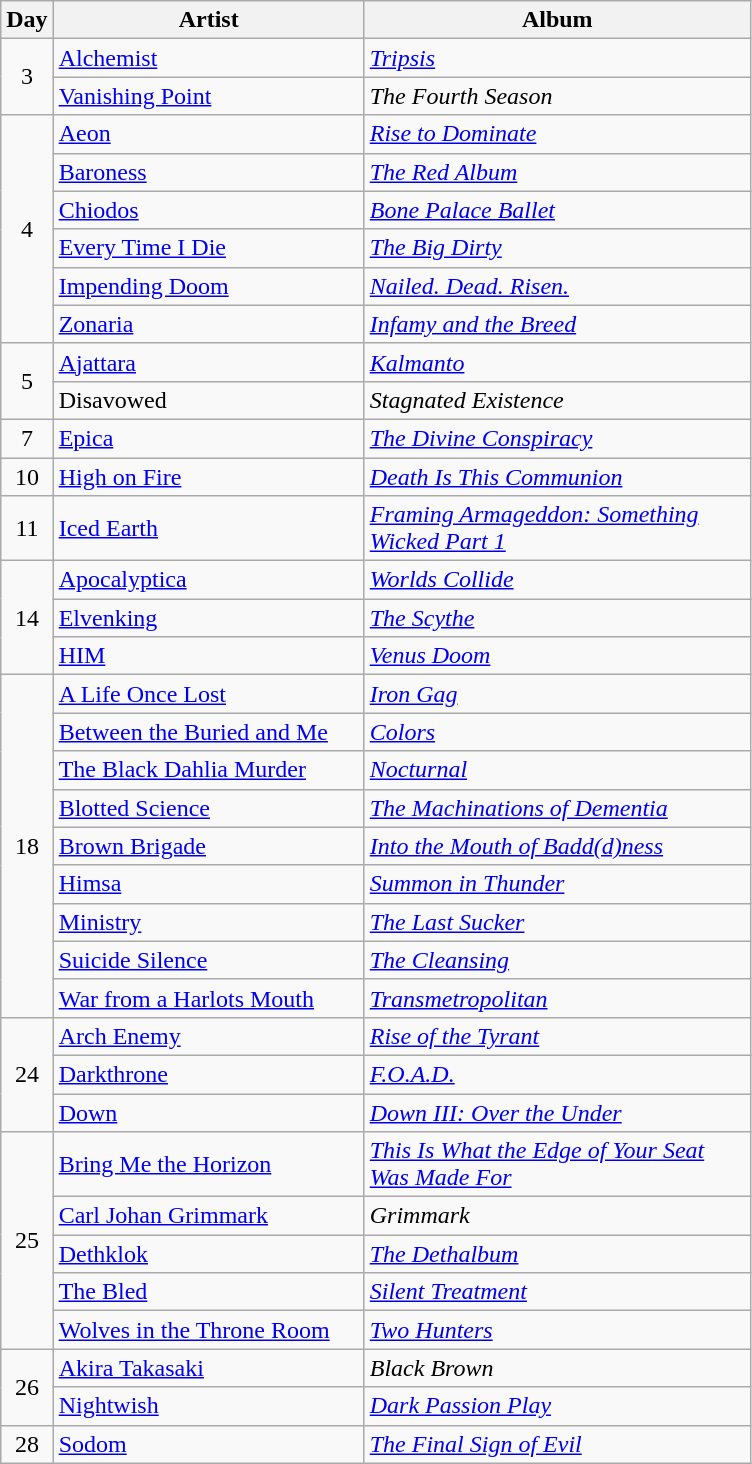<table class="wikitable" border="1">
<tr>
<th>Day</th>
<th width="200">Artist</th>
<th width="250">Album</th>
</tr>
<tr>
<td rowspan="2" align="center">3</td>
<td><a href='#'>Alchemist</a></td>
<td><em><a href='#'>Tripsis</a></em></td>
</tr>
<tr>
<td><a href='#'>Vanishing Point</a></td>
<td><em>The Fourth Season</em></td>
</tr>
<tr>
<td rowspan="6" align="center">4</td>
<td><a href='#'>Aeon</a></td>
<td><em><a href='#'>Rise to Dominate</a></em></td>
</tr>
<tr>
<td><a href='#'>Baroness</a></td>
<td><em><a href='#'>The Red Album</a></em></td>
</tr>
<tr>
<td><a href='#'>Chiodos</a></td>
<td><em><a href='#'>Bone Palace Ballet</a></em></td>
</tr>
<tr>
<td><a href='#'>Every Time I Die</a></td>
<td><em><a href='#'>The Big Dirty</a></em></td>
</tr>
<tr>
<td><a href='#'>Impending Doom</a></td>
<td><em><a href='#'>Nailed. Dead. Risen.</a></em></td>
</tr>
<tr>
<td><a href='#'>Zonaria</a></td>
<td><em><a href='#'>Infamy and the Breed</a></em></td>
</tr>
<tr>
<td rowspan="2" align="center">5</td>
<td><a href='#'>Ajattara</a></td>
<td><em><a href='#'>Kalmanto</a></em></td>
</tr>
<tr>
<td>Disavowed</td>
<td><em>Stagnated Existence</em></td>
</tr>
<tr>
<td align="center">7</td>
<td><a href='#'>Epica</a></td>
<td><em><a href='#'>The Divine Conspiracy</a></em></td>
</tr>
<tr>
<td align="center">10</td>
<td><a href='#'>High on Fire</a></td>
<td><em><a href='#'>Death Is This Communion</a></em></td>
</tr>
<tr>
<td align="center">11</td>
<td><a href='#'>Iced Earth</a></td>
<td><em><a href='#'>Framing Armageddon: Something Wicked Part 1</a></em></td>
</tr>
<tr>
<td rowspan="3" align="center">14</td>
<td><a href='#'>Apocalyptica</a></td>
<td><em><a href='#'>Worlds Collide</a></em></td>
</tr>
<tr>
<td><a href='#'>Elvenking</a></td>
<td><em><a href='#'>The Scythe</a></em></td>
</tr>
<tr>
<td><a href='#'>HIM</a></td>
<td><em><a href='#'>Venus Doom</a></em></td>
</tr>
<tr>
<td rowspan="9" align="center">18</td>
<td><a href='#'>A Life Once Lost</a></td>
<td><em><a href='#'>Iron Gag</a></em></td>
</tr>
<tr>
<td><a href='#'>Between the Buried and Me</a></td>
<td><em><a href='#'>Colors</a></em></td>
</tr>
<tr>
<td><a href='#'>The Black Dahlia Murder</a></td>
<td><em><a href='#'>Nocturnal</a></em></td>
</tr>
<tr>
<td><a href='#'>Blotted Science</a></td>
<td><em><a href='#'>The Machinations of Dementia</a></em></td>
</tr>
<tr>
<td><a href='#'>Brown Brigade</a></td>
<td><em><a href='#'>Into the Mouth of Badd(d)ness</a></em></td>
</tr>
<tr>
<td><a href='#'>Himsa</a></td>
<td><em><a href='#'>Summon in Thunder</a></em></td>
</tr>
<tr>
<td><a href='#'>Ministry</a></td>
<td><em><a href='#'>The Last Sucker</a></em></td>
</tr>
<tr>
<td><a href='#'>Suicide Silence</a></td>
<td><em><a href='#'>The Cleansing</a></em></td>
</tr>
<tr>
<td><a href='#'>War from a Harlots Mouth</a></td>
<td><em><a href='#'>Transmetropolitan</a></em></td>
</tr>
<tr>
<td rowspan="3" align="center">24</td>
<td><a href='#'>Arch Enemy</a></td>
<td><em><a href='#'>Rise of the Tyrant</a></em></td>
</tr>
<tr>
<td><a href='#'>Darkthrone</a></td>
<td><em><a href='#'>F.O.A.D.</a></em></td>
</tr>
<tr>
<td><a href='#'>Down</a></td>
<td><em><a href='#'>Down III: Over the Under</a></em></td>
</tr>
<tr>
<td rowspan="5" align="center">25</td>
<td><a href='#'>Bring Me the Horizon</a></td>
<td><em><a href='#'>This Is What the Edge of Your Seat Was Made For</a></em></td>
</tr>
<tr>
<td><a href='#'>Carl Johan Grimmark</a></td>
<td><em>Grimmark</em></td>
</tr>
<tr>
<td><a href='#'>Dethklok</a></td>
<td><em><a href='#'>The Dethalbum</a></em></td>
</tr>
<tr>
<td><a href='#'>The Bled</a></td>
<td><em><a href='#'>Silent Treatment</a></em></td>
</tr>
<tr>
<td><a href='#'>Wolves in the Throne Room</a></td>
<td><em><a href='#'>Two Hunters</a></em></td>
</tr>
<tr>
<td rowspan="2" align="center">26</td>
<td><a href='#'>Akira Takasaki</a></td>
<td><em>Black Brown</em></td>
</tr>
<tr>
<td><a href='#'>Nightwish</a></td>
<td><em><a href='#'>Dark Passion Play</a></em></td>
</tr>
<tr>
<td align="center">28</td>
<td><a href='#'>Sodom</a></td>
<td><em><a href='#'>The Final Sign of Evil</a></em></td>
</tr>
</table>
